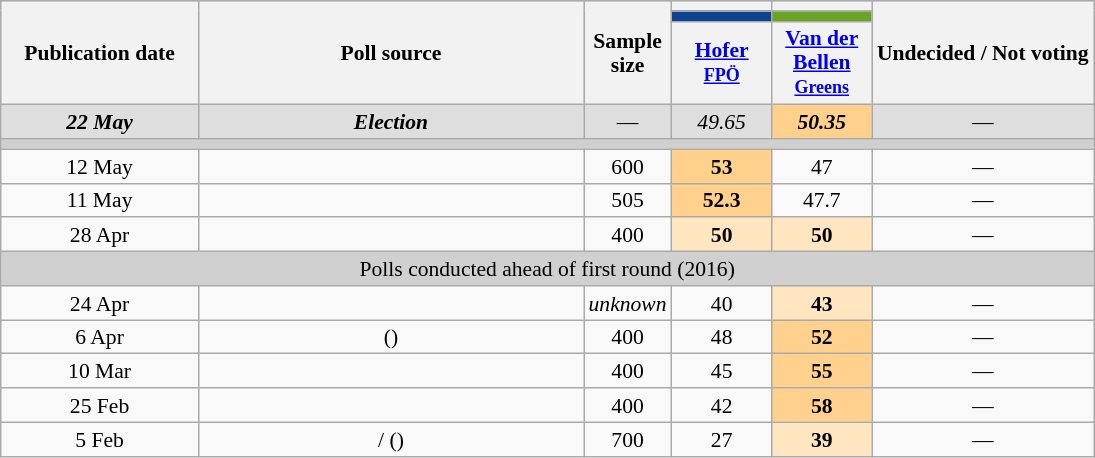<table class="wikitable" style="text-align:center;font-size:90%;line-height:16px">
<tr style="background:lightgrey;">
<th rowspan="3" style="width:125px;">Publication date</th>
<th rowspan="3" style="width:250px;">Poll source</th>
<th rowspan="3" style="width:50px;">Sample size</th>
<th style="width:60px;"></th>
<th style="width:60px;"></th>
<th rowspan="3">Undecided / Not voting</th>
</tr>
<tr>
<td style="background:#0e428e;"></td>
<td style="background:#6ba325;"></td>
</tr>
<tr>
<th><a href='#'>Hofer</a><br><small><a href='#'>FPÖ</a></small></th>
<th><a href='#'>Van der Bellen</a><br><small><a href='#'>Greens</a></small></th>
</tr>
<tr>
<td style="text-align:center; background:#dedede;"><strong><em>22 May</em></strong></td>
<td style="text-align:center; background:#dedede;"><strong><em>Election</em></strong></td>
<td style="text-align:center; background:#dedede;">—</td>
<td style="text-align:center; background:#dedede;"><em>49.65</em></td>
<td style="background:#FFD18D"><strong><em>50.35</em></strong></td>
<td style="text-align:center; background:#dedede;">—</td>
</tr>
<tr>
<td colspan="6" style="background:#D0D0D0;"></td>
</tr>
<tr>
<td style="text-align:center;">12 May</td>
<td style="text-align:center;"></td>
<td style="text-align:center;">600</td>
<td style="background:#FFD18D"><strong>53</strong></td>
<td style="text-align:center;">47</td>
<td style="text-align:center;">—</td>
</tr>
<tr>
<td style="text-align:center;">11 May</td>
<td style="text-align:center;"></td>
<td style="text-align:center;">505</td>
<td style="background:#FFD18D"><strong>52.3</strong></td>
<td style="text-align:center;">47.7</td>
<td style="text-align:center;">—</td>
</tr>
<tr>
<td style="text-align:center;">28 Apr</td>
<td style="text-align:center;"></td>
<td style="text-align:center;">400</td>
<td style="background:#FFE6C0"><strong>50</strong></td>
<td style="background:#FFE6C0"><strong>50</strong></td>
<td style="text-align:center;">—</td>
</tr>
<tr>
<td colspan="6" style="background:#D0D0D0; color:black">Polls conducted ahead of first round (2016)</td>
</tr>
<tr>
<td style="text-align:center;">24 Apr</td>
<td style="text-align:center;"></td>
<td style="text-align:center;"><em>unknown</em></td>
<td style="text-align:center;">40</td>
<td style="background:#FFE6C0"><strong>43</strong></td>
<td style="text-align:center;">—</td>
</tr>
<tr>
<td style="text-align:center;">6 Apr</td>
<td style="text-align:center;"> ()</td>
<td style="text-align:center;">400</td>
<td style="text-align:center;">48</td>
<td style="background:#FFD18D"><strong>52</strong></td>
<td style="text-align:center;">—</td>
</tr>
<tr>
<td style="text-align:center;">10 Mar</td>
<td style="text-align:center;"></td>
<td style="text-align:center;">400</td>
<td style="text-align:center;">45</td>
<td style="background:#FFD18D"><strong>55</strong></td>
<td style="text-align:center;">—</td>
</tr>
<tr>
<td style="text-align:center;">25 Feb</td>
<td style="text-align:center;"></td>
<td style="text-align:center;">400</td>
<td style="text-align:center;">42</td>
<td style="background:#FFD18D"><strong>58</strong></td>
<td style="text-align:center;">—</td>
</tr>
<tr>
<td style="text-align:center;">5 Feb</td>
<td style="text-align:center;">/ ()</td>
<td style="text-align:center;">700</td>
<td style="text-align:center;">27</td>
<td style="background:#FFE6C0"><strong>39</strong></td>
<td style="text-align:center;">—</td>
</tr>
</table>
